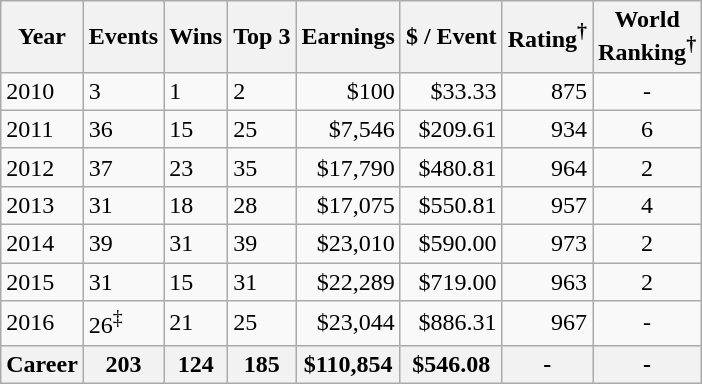<table class="wikitable sortable">
<tr>
<th>Year</th>
<th>Events</th>
<th>Wins</th>
<th>Top 3</th>
<th>Earnings</th>
<th>$ / Event</th>
<th>Rating<sup>†</sup></th>
<th>World<br>Ranking<sup>†</sup></th>
</tr>
<tr>
<td>2010</td>
<td>3</td>
<td>1</td>
<td>2</td>
<td align=right>$100</td>
<td align=right>$33.33</td>
<td align=right>875</td>
<td align=center>-</td>
</tr>
<tr>
<td>2011</td>
<td>36</td>
<td>15</td>
<td>25</td>
<td align=right>$7,546</td>
<td align=right>$209.61</td>
<td align=right>934</td>
<td align=center>6</td>
</tr>
<tr>
<td>2012</td>
<td>37</td>
<td>23</td>
<td>35</td>
<td align=right>$17,790</td>
<td align=right>$480.81</td>
<td align=right>964</td>
<td align=center>2</td>
</tr>
<tr>
<td>2013</td>
<td>31</td>
<td>18</td>
<td>28</td>
<td align=right>$17,075</td>
<td align=right>$550.81</td>
<td align=right>957</td>
<td align=center>4</td>
</tr>
<tr>
<td>2014</td>
<td>39</td>
<td>31</td>
<td>39</td>
<td align=right>$23,010</td>
<td align=right>$590.00</td>
<td align=right>973</td>
<td align=center>2</td>
</tr>
<tr>
<td>2015</td>
<td>31</td>
<td>15</td>
<td>31</td>
<td align=right>$22,289</td>
<td align=right>$719.00</td>
<td align=right>963</td>
<td align=center>2</td>
</tr>
<tr>
<td>2016</td>
<td>26<sup>‡</sup></td>
<td>21</td>
<td>25</td>
<td align=right>$23,044</td>
<td align=right>$886.31</td>
<td align=right>967</td>
<td align=center>-</td>
</tr>
<tr>
<th>Career</th>
<th>203</th>
<th>124</th>
<th>185</th>
<th>$110,854</th>
<th>$546.08</th>
<th>-</th>
<th>-</th>
</tr>
</table>
